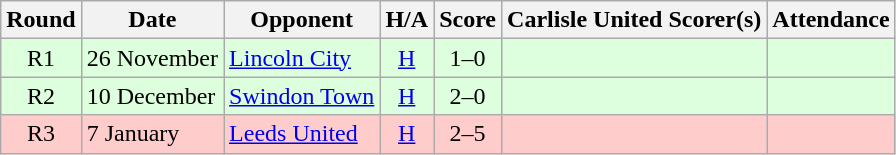<table class="wikitable" style="text-align:center">
<tr>
<th>Round</th>
<th>Date</th>
<th>Opponent</th>
<th>H/A</th>
<th>Score</th>
<th>Carlisle United Scorer(s)</th>
<th>Attendance</th>
</tr>
<tr bgcolor=#ddffdd>
<td>R1</td>
<td align=left>26 November</td>
<td align=left><a href='#'>Lincoln City</a></td>
<td><a href='#'>H</a></td>
<td>1–0</td>
<td align=left></td>
<td></td>
</tr>
<tr bgcolor=#ddffdd>
<td>R2</td>
<td align=left>10 December</td>
<td align=left><a href='#'>Swindon Town</a></td>
<td><a href='#'>H</a></td>
<td>2–0</td>
<td align=left></td>
<td></td>
</tr>
<tr bgcolor=#FFCCCC>
<td>R3</td>
<td align=left>7 January</td>
<td align=left><a href='#'>Leeds United</a></td>
<td><a href='#'>H</a></td>
<td>2–5</td>
<td align=left></td>
<td></td>
</tr>
</table>
